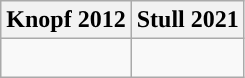<table class="wikitable">
<tr>
<th colspan=1>Knopf 2012 </th>
<th colspan=1>Stull 2021</th>
</tr>
<tr>
<td style="vertical-align:top"><br></td>
<td><br></td>
</tr>
</table>
